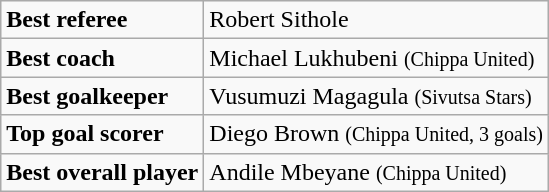<table class="wikitable">
<tr>
<td><strong>Best referee</strong></td>
<td>Robert Sithole</td>
</tr>
<tr>
<td><strong>Best coach</strong></td>
<td>Michael Lukhubeni <small>(Chippa United)</small></td>
</tr>
<tr>
<td><strong>Best goalkeeper</strong></td>
<td>Vusumuzi Magagula <small>(Sivutsa Stars)</small></td>
</tr>
<tr>
<td><strong>Top goal scorer</strong></td>
<td>Diego Brown <small>(Chippa United, 3 goals)</small></td>
</tr>
<tr>
<td><strong>Best overall player</strong></td>
<td>Andile Mbeyane <small>(Chippa United)</small></td>
</tr>
</table>
